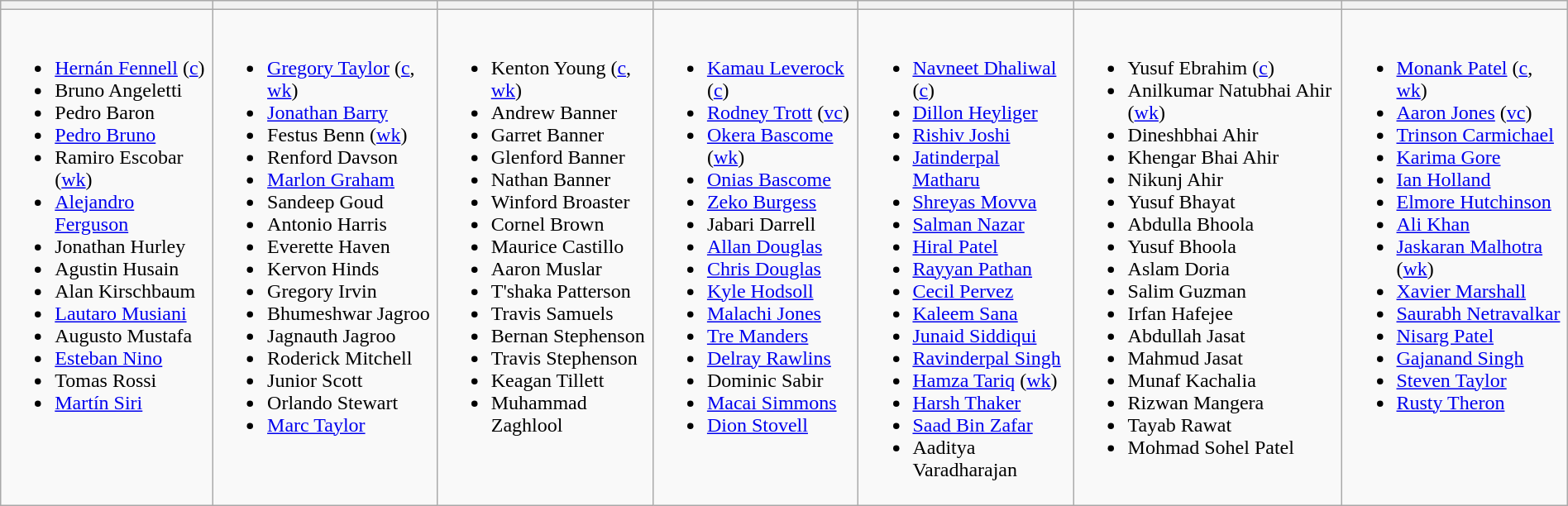<table class="wikitable" style="text-align:left; margin:auto">
<tr>
<th></th>
<th></th>
<th></th>
<th></th>
<th></th>
<th></th>
<th></th>
</tr>
<tr>
<td valign=top><br><ul><li><a href='#'>Hernán Fennell</a> (<a href='#'>c</a>)</li><li>Bruno Angeletti</li><li>Pedro Baron</li><li><a href='#'>Pedro Bruno</a></li><li>Ramiro Escobar (<a href='#'>wk</a>)</li><li><a href='#'>Alejandro Ferguson</a></li><li>Jonathan Hurley</li><li>Agustin Husain</li><li>Alan Kirschbaum</li><li><a href='#'>Lautaro Musiani</a></li><li>Augusto Mustafa</li><li><a href='#'>Esteban Nino</a></li><li>Tomas Rossi</li><li><a href='#'>Martín Siri</a></li></ul></td>
<td valign=top><br><ul><li><a href='#'>Gregory Taylor</a> (<a href='#'>c</a>, <a href='#'>wk</a>)</li><li><a href='#'>Jonathan Barry</a></li><li>Festus Benn (<a href='#'>wk</a>)</li><li>Renford Davson</li><li><a href='#'>Marlon Graham</a></li><li>Sandeep Goud</li><li>Antonio Harris</li><li>Everette Haven</li><li>Kervon Hinds</li><li>Gregory Irvin</li><li>Bhumeshwar Jagroo</li><li>Jagnauth Jagroo</li><li>Roderick Mitchell</li><li>Junior Scott</li><li>Orlando Stewart</li><li><a href='#'>Marc Taylor</a></li></ul></td>
<td valign=top><br><ul><li>Kenton Young (<a href='#'>c</a>, <a href='#'>wk</a>)</li><li>Andrew Banner</li><li>Garret Banner</li><li>Glenford Banner</li><li>Nathan Banner</li><li>Winford Broaster</li><li>Cornel Brown</li><li>Maurice Castillo</li><li>Aaron Muslar</li><li>T'shaka Patterson</li><li>Travis Samuels</li><li>Bernan Stephenson</li><li>Travis Stephenson</li><li>Keagan Tillett</li><li>Muhammad Zaghlool</li></ul></td>
<td valign=top><br><ul><li><a href='#'>Kamau Leverock</a> (<a href='#'>c</a>)</li><li><a href='#'>Rodney Trott</a> (<a href='#'>vc</a>)</li><li><a href='#'>Okera Bascome</a> (<a href='#'>wk</a>)</li><li><a href='#'>Onias Bascome</a></li><li><a href='#'>Zeko Burgess</a></li><li>Jabari Darrell</li><li><a href='#'>Allan Douglas</a></li><li><a href='#'>Chris Douglas</a></li><li><a href='#'>Kyle Hodsoll</a></li><li><a href='#'>Malachi Jones</a></li><li><a href='#'>Tre Manders</a></li><li><a href='#'>Delray Rawlins</a></li><li>Dominic Sabir</li><li><a href='#'>Macai Simmons</a></li><li><a href='#'>Dion Stovell</a></li></ul></td>
<td valign=top><br><ul><li><a href='#'>Navneet Dhaliwal</a> (<a href='#'>c</a>)</li><li><a href='#'>Dillon Heyliger</a></li><li><a href='#'>Rishiv Joshi</a></li><li><a href='#'>Jatinderpal Matharu</a></li><li><a href='#'>Shreyas Movva</a></li><li><a href='#'>Salman Nazar</a></li><li><a href='#'>Hiral Patel</a></li><li><a href='#'>Rayyan Pathan</a></li><li><a href='#'>Cecil Pervez</a></li><li><a href='#'>Kaleem Sana</a></li><li><a href='#'>Junaid Siddiqui</a></li><li><a href='#'>Ravinderpal Singh</a></li><li><a href='#'>Hamza Tariq</a> (<a href='#'>wk</a>)</li><li><a href='#'>Harsh Thaker</a></li><li><a href='#'>Saad Bin Zafar</a></li><li>Aaditya Varadharajan</li></ul></td>
<td valign=top><br><ul><li>Yusuf Ebrahim (<a href='#'>c</a>)</li><li>Anilkumar Natubhai Ahir (<a href='#'>wk</a>)</li><li>Dineshbhai Ahir</li><li>Khengar Bhai Ahir</li><li>Nikunj Ahir</li><li>Yusuf Bhayat</li><li>Abdulla Bhoola</li><li>Yusuf Bhoola</li><li>Aslam Doria</li><li>Salim Guzman</li><li>Irfan Hafejee</li><li>Abdullah Jasat</li><li>Mahmud Jasat</li><li>Munaf Kachalia</li><li>Rizwan Mangera</li><li>Tayab Rawat</li><li>Mohmad Sohel Patel</li></ul></td>
<td valign=top><br><ul><li><a href='#'>Monank Patel</a> (<a href='#'>c</a>,  <a href='#'>wk</a>)</li><li><a href='#'>Aaron Jones</a> (<a href='#'>vc</a>)</li><li><a href='#'>Trinson Carmichael</a></li><li><a href='#'>Karima Gore</a></li><li><a href='#'>Ian Holland</a></li><li><a href='#'>Elmore Hutchinson</a></li><li><a href='#'>Ali Khan</a></li><li><a href='#'>Jaskaran Malhotra</a> (<a href='#'>wk</a>)</li><li><a href='#'>Xavier Marshall</a></li><li><a href='#'>Saurabh Netravalkar</a></li><li><a href='#'>Nisarg Patel</a></li><li><a href='#'>Gajanand Singh</a></li><li><a href='#'>Steven Taylor</a></li><li><a href='#'>Rusty Theron</a></li></ul></td>
</tr>
</table>
